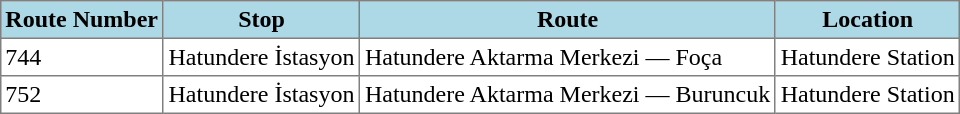<table class="toccolours" cellpadding="3" border="1" style="margin:1em auto; border-collapse:collapse">
<tr style="background:lightblue;">
<th>Route Number</th>
<th>Stop</th>
<th>Route</th>
<th>Location</th>
</tr>
<tr>
<td>744</td>
<td>Hatundere İstasyon</td>
<td>Hatundere Aktarma Merkezi — Foça</td>
<td>Hatundere Station</td>
</tr>
<tr>
<td>752</td>
<td>Hatundere İstasyon</td>
<td>Hatundere Aktarma Merkezi — Buruncuk</td>
<td>Hatundere Station</td>
</tr>
</table>
